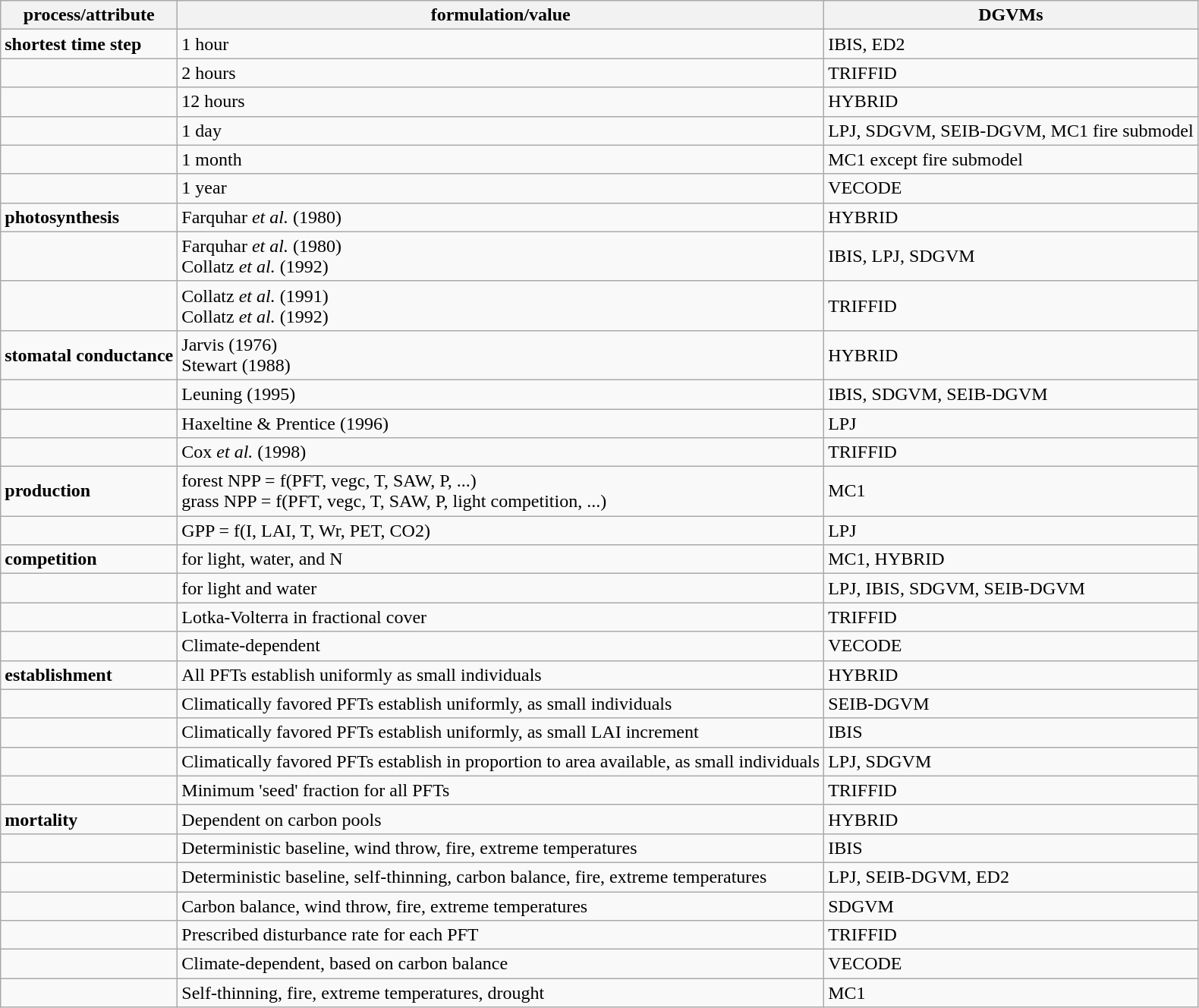<table class="wikitable" border="1">
<tr>
<th>process/attribute</th>
<th>formulation/value</th>
<th>DGVMs</th>
</tr>
<tr>
<td><strong>shortest time step</strong></td>
<td>1 hour</td>
<td>IBIS, ED2</td>
</tr>
<tr>
<td></td>
<td>2 hours</td>
<td>TRIFFID</td>
</tr>
<tr>
<td></td>
<td>12 hours</td>
<td>HYBRID</td>
</tr>
<tr>
<td></td>
<td>1 day</td>
<td>LPJ, SDGVM, SEIB-DGVM, MC1 fire submodel</td>
</tr>
<tr>
<td></td>
<td>1 month</td>
<td>MC1 except fire submodel</td>
</tr>
<tr>
<td></td>
<td>1 year</td>
<td>VECODE</td>
</tr>
<tr>
<td><strong>photosynthesis</strong></td>
<td>Farquhar <em>et al.</em> (1980)</td>
<td>HYBRID</td>
</tr>
<tr>
<td></td>
<td>Farquhar <em>et al.</em> (1980)<br>Collatz <em>et al.</em> (1992)</td>
<td>IBIS, LPJ, SDGVM</td>
</tr>
<tr>
<td></td>
<td>Collatz <em>et al.</em> (1991)<br>Collatz <em>et al.</em> (1992)</td>
<td>TRIFFID</td>
</tr>
<tr>
<td><strong>stomatal conductance</strong></td>
<td>Jarvis (1976)<br>Stewart (1988)</td>
<td>HYBRID</td>
</tr>
<tr>
<td></td>
<td>Leuning (1995)</td>
<td>IBIS, SDGVM, SEIB-DGVM</td>
</tr>
<tr>
<td></td>
<td>Haxeltine & Prentice (1996)</td>
<td>LPJ</td>
</tr>
<tr>
<td></td>
<td>Cox <em>et al.</em> (1998)</td>
<td>TRIFFID</td>
</tr>
<tr>
<td><strong>production</strong></td>
<td>forest NPP = f(PFT, vegc, T, SAW, P, ...)<br>grass NPP = f(PFT, vegc, T, SAW, P, light competition, ...)</td>
<td>MC1</td>
</tr>
<tr>
<td></td>
<td>GPP = f(I, LAI, T, Wr, PET, CO2)</td>
<td>LPJ</td>
</tr>
<tr>
<td><strong>competition</strong></td>
<td>for light, water, and N</td>
<td>MC1, HYBRID</td>
</tr>
<tr>
<td></td>
<td>for light and water</td>
<td>LPJ, IBIS, SDGVM, SEIB-DGVM</td>
</tr>
<tr>
<td></td>
<td>Lotka-Volterra in fractional cover</td>
<td>TRIFFID</td>
</tr>
<tr>
<td></td>
<td>Climate-dependent</td>
<td>VECODE</td>
</tr>
<tr>
<td><strong>establishment</strong></td>
<td>All PFTs establish uniformly as small individuals</td>
<td>HYBRID</td>
</tr>
<tr>
<td></td>
<td>Climatically favored PFTs establish uniformly, as small individuals</td>
<td>SEIB-DGVM</td>
</tr>
<tr>
<td></td>
<td>Climatically favored PFTs establish uniformly, as small LAI increment</td>
<td>IBIS</td>
</tr>
<tr>
<td></td>
<td>Climatically favored PFTs establish in proportion to area available, as small individuals</td>
<td>LPJ, SDGVM</td>
</tr>
<tr>
<td></td>
<td>Minimum 'seed' fraction for all PFTs</td>
<td>TRIFFID</td>
</tr>
<tr>
<td><strong>mortality</strong></td>
<td>Dependent on carbon pools</td>
<td>HYBRID</td>
</tr>
<tr>
<td></td>
<td>Deterministic baseline, wind throw, fire, extreme temperatures</td>
<td>IBIS</td>
</tr>
<tr>
<td></td>
<td>Deterministic baseline, self-thinning, carbon balance, fire, extreme temperatures</td>
<td>LPJ, SEIB-DGVM, ED2</td>
</tr>
<tr>
<td></td>
<td>Carbon balance, wind throw, fire, extreme temperatures</td>
<td>SDGVM</td>
</tr>
<tr>
<td></td>
<td>Prescribed disturbance rate for each PFT</td>
<td>TRIFFID</td>
</tr>
<tr>
<td></td>
<td>Climate-dependent, based on carbon balance</td>
<td>VECODE</td>
</tr>
<tr>
<td></td>
<td>Self-thinning, fire, extreme temperatures, drought</td>
<td>MC1</td>
</tr>
</table>
